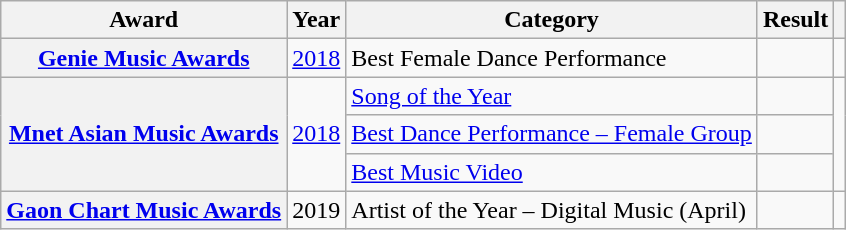<table class="wikitable plainrowheaders">
<tr>
<th>Award</th>
<th>Year</th>
<th>Category</th>
<th>Result</th>
<th></th>
</tr>
<tr>
<th scope="row"><a href='#'>Genie Music Awards</a></th>
<td><a href='#'>2018</a></td>
<td>Best Female Dance Performance</td>
<td></td>
<td style="text-align:center;"></td>
</tr>
<tr>
<th scope="row" rowspan="3"><a href='#'>Mnet Asian Music Awards</a></th>
<td rowspan="3"><a href='#'>2018</a></td>
<td><a href='#'>Song of the Year</a></td>
<td></td>
<td style="text-align:center;" rowspan="3"></td>
</tr>
<tr>
<td><a href='#'>Best Dance Performance – Female Group</a></td>
<td></td>
</tr>
<tr>
<td><a href='#'>Best Music Video</a></td>
<td></td>
</tr>
<tr>
<th scope="row"><a href='#'>Gaon Chart Music Awards</a></th>
<td>2019</td>
<td>Artist of the Year – Digital Music (April)</td>
<td></td>
<td style="text-align:center;"></td>
</tr>
</table>
